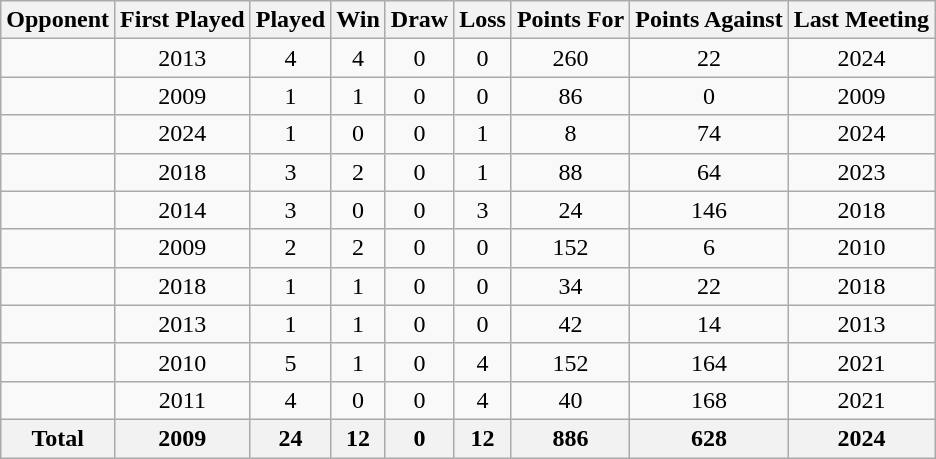<table class="sortable wikitable" style="text-align:center">
<tr>
<th>Opponent</th>
<th>First Played</th>
<th>Played</th>
<th>Win</th>
<th>Draw</th>
<th>Loss</th>
<th>Points For</th>
<th>Points Against</th>
<th>Last Meeting</th>
</tr>
<tr>
<td style="text-align:left"></td>
<td>2013</td>
<td>4</td>
<td>4</td>
<td>0</td>
<td>0</td>
<td>260</td>
<td>22</td>
<td>2024</td>
</tr>
<tr>
<td style="text-align:left"></td>
<td>2009</td>
<td>1</td>
<td>1</td>
<td>0</td>
<td>0</td>
<td>86</td>
<td>0</td>
<td>2009</td>
</tr>
<tr>
<td style="text-align:left"></td>
<td>2024</td>
<td>1</td>
<td>0</td>
<td>0</td>
<td>1</td>
<td>8</td>
<td>74</td>
<td>2024</td>
</tr>
<tr>
<td style="text-align:left"></td>
<td>2018</td>
<td>3</td>
<td>2</td>
<td>0</td>
<td>1</td>
<td>88</td>
<td>64</td>
<td>2023</td>
</tr>
<tr>
<td style="text-align:left"></td>
<td>2014</td>
<td>3</td>
<td>0</td>
<td>0</td>
<td>3</td>
<td>24</td>
<td>146</td>
<td>2018</td>
</tr>
<tr>
<td style="text-align:left"></td>
<td>2009</td>
<td>2</td>
<td>2</td>
<td>0</td>
<td>0</td>
<td>152</td>
<td>6</td>
<td>2010</td>
</tr>
<tr>
<td style="text-align:left"></td>
<td>2018</td>
<td>1</td>
<td>1</td>
<td>0</td>
<td>0</td>
<td>34</td>
<td>22</td>
<td>2018</td>
</tr>
<tr>
<td style="text-align:left"></td>
<td>2013</td>
<td>1</td>
<td>1</td>
<td>0</td>
<td>0</td>
<td>42</td>
<td>14</td>
<td>2013</td>
</tr>
<tr>
<td style="text-align:left"></td>
<td>2010</td>
<td>5</td>
<td>1</td>
<td>0</td>
<td>4</td>
<td>152</td>
<td>164</td>
<td>2021</td>
</tr>
<tr>
<td style="text-align:left"></td>
<td>2011</td>
<td>4</td>
<td>0</td>
<td>0</td>
<td>4</td>
<td>40</td>
<td>168</td>
<td>2021</td>
</tr>
<tr class="sortbottom">
<th>Total</th>
<th>2009</th>
<th>24</th>
<th>12</th>
<th>0</th>
<th>12</th>
<th>886</th>
<th>628</th>
<th>2024</th>
</tr>
</table>
